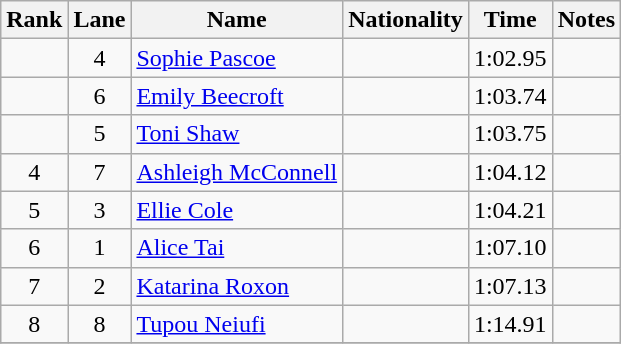<table class="wikitable sortable" style="text-align:center">
<tr>
<th>Rank</th>
<th>Lane</th>
<th>Name</th>
<th>Nationality</th>
<th>Time</th>
<th>Notes</th>
</tr>
<tr>
<td></td>
<td>4</td>
<td align=left><a href='#'>Sophie Pascoe</a></td>
<td align=left></td>
<td>1:02.95</td>
<td></td>
</tr>
<tr>
<td></td>
<td>6</td>
<td align=left><a href='#'>Emily Beecroft</a></td>
<td align=left></td>
<td>1:03.74</td>
<td></td>
</tr>
<tr>
<td></td>
<td>5</td>
<td align=left><a href='#'>Toni Shaw</a></td>
<td align=left></td>
<td>1:03.75</td>
<td></td>
</tr>
<tr>
<td>4</td>
<td>7</td>
<td align=left><a href='#'>Ashleigh McConnell</a></td>
<td align=left></td>
<td>1:04.12</td>
<td></td>
</tr>
<tr>
<td>5</td>
<td>3</td>
<td align=left><a href='#'>Ellie Cole</a></td>
<td align=left></td>
<td>1:04.21</td>
<td></td>
</tr>
<tr>
<td>6</td>
<td>1</td>
<td align=left><a href='#'>Alice Tai</a></td>
<td align=left></td>
<td>1:07.10</td>
<td></td>
</tr>
<tr>
<td>7</td>
<td>2</td>
<td align=left><a href='#'>Katarina Roxon</a></td>
<td align=left></td>
<td>1:07.13</td>
<td></td>
</tr>
<tr>
<td>8</td>
<td>8</td>
<td align=left><a href='#'>Tupou Neiufi</a></td>
<td align=left></td>
<td>1:14.91</td>
<td></td>
</tr>
<tr>
</tr>
</table>
